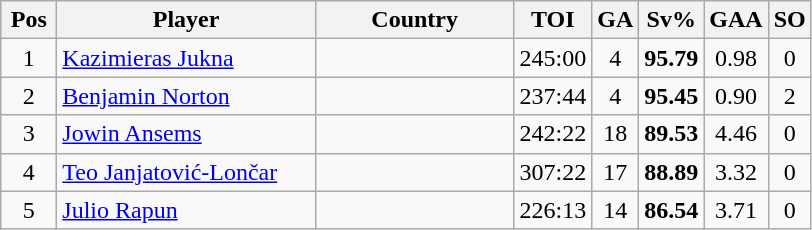<table class="wikitable sortable" style="text-align: center;">
<tr>
<th width=30>Pos</th>
<th width=165>Player</th>
<th width=125>Country</th>
<th width=20>TOI</th>
<th width=20>GA</th>
<th width=20>Sv%</th>
<th width=20>GAA</th>
<th width=20>SO</th>
</tr>
<tr>
<td>1</td>
<td align=left><a href='#'>Kazimieras Jukna</a></td>
<td align=left></td>
<td>245:00</td>
<td>4</td>
<td><strong>95.79</strong></td>
<td>0.98</td>
<td>0</td>
</tr>
<tr>
<td>2</td>
<td align=left><a href='#'>Benjamin Norton</a></td>
<td align=left></td>
<td>237:44</td>
<td>4</td>
<td><strong>95.45</strong></td>
<td>0.90</td>
<td>2</td>
</tr>
<tr>
<td>3</td>
<td align=left><a href='#'>Jowin Ansems</a></td>
<td align=left></td>
<td>242:22</td>
<td>18</td>
<td><strong>89.53</strong></td>
<td>4.46</td>
<td>0</td>
</tr>
<tr>
<td>4</td>
<td align=left><a href='#'>Teo Janjatović-Lončar</a></td>
<td align=left></td>
<td>307:22</td>
<td>17</td>
<td><strong>88.89</strong></td>
<td>3.32</td>
<td>0</td>
</tr>
<tr>
<td>5</td>
<td align=left><a href='#'>Julio Rapun</a></td>
<td align=left></td>
<td>226:13</td>
<td>14</td>
<td><strong>86.54</strong></td>
<td>3.71</td>
<td>0</td>
</tr>
</table>
